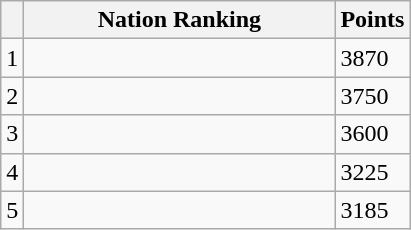<table class="wikitable col3right">
<tr>
<th></th>
<th style="width:200px; white-space:nowrap;">Nation Ranking</th>
<th style="width:20px;">Points</th>
</tr>
<tr>
<td>1</td>
<td></td>
<td>3870</td>
</tr>
<tr>
<td>2</td>
<td></td>
<td>3750</td>
</tr>
<tr>
<td>3</td>
<td></td>
<td>3600</td>
</tr>
<tr>
<td>4</td>
<td></td>
<td>3225</td>
</tr>
<tr>
<td>5</td>
<td></td>
<td>3185</td>
</tr>
</table>
